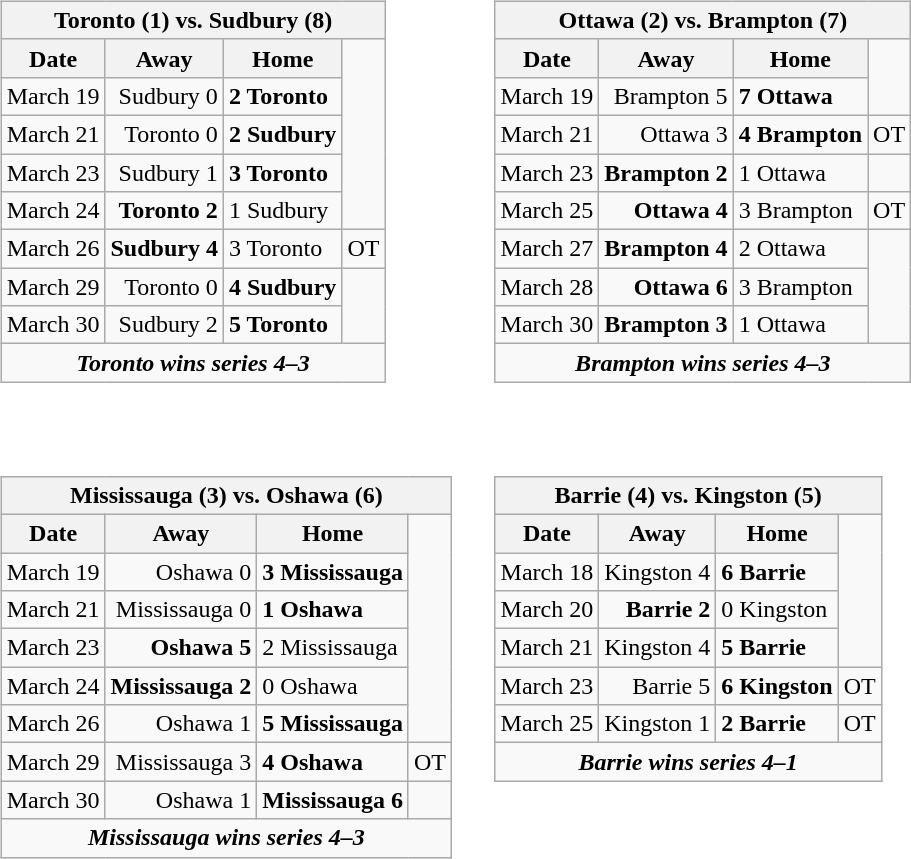<table cellspacing="10">
<tr>
<td valign="top"><br><table class="wikitable">
<tr>
<th bgcolor="#DDDDDD" colspan="4">Toronto (1) vs. Sudbury (8)</th>
</tr>
<tr>
<th>Date</th>
<th>Away</th>
<th>Home</th>
</tr>
<tr>
<td>March 19</td>
<td align="right">Sudbury 0</td>
<td><strong>2 Toronto</strong></td>
</tr>
<tr>
<td>March 21</td>
<td align="right">Toronto 0</td>
<td><strong>2 Sudbury</strong></td>
</tr>
<tr>
<td>March 23</td>
<td align="right">Sudbury 1</td>
<td><strong>3 Toronto</strong></td>
</tr>
<tr>
<td>March 24</td>
<td align="right"><strong>Toronto 2</strong></td>
<td>1 Sudbury</td>
</tr>
<tr>
<td>March 26</td>
<td align="right"><strong>Sudbury 4</strong></td>
<td>3 Toronto</td>
<td>OT</td>
</tr>
<tr>
<td>March 29</td>
<td align="right">Toronto 0</td>
<td><strong>4 Sudbury</strong></td>
</tr>
<tr>
<td>March 30</td>
<td align="right">Sudbury 2</td>
<td><strong>5 Toronto</strong></td>
</tr>
<tr align="center">
<td colspan="4"><strong><em>Toronto wins series 4–3</em></strong></td>
</tr>
</table>
</td>
<td valign="top"><br><table class="wikitable">
<tr>
<th bgcolor="#DDDDDD" colspan="4">Ottawa (2) vs. Brampton (7)</th>
</tr>
<tr>
<th>Date</th>
<th>Away</th>
<th>Home</th>
</tr>
<tr>
<td>March 19</td>
<td align="right">Brampton 5</td>
<td><strong>7 Ottawa</strong></td>
</tr>
<tr>
<td>March 21</td>
<td align="right">Ottawa 3</td>
<td><strong>4 Brampton</strong></td>
<td>OT</td>
</tr>
<tr>
<td>March 23</td>
<td align="right"><strong>Brampton 2</strong></td>
<td>1 Ottawa</td>
</tr>
<tr>
<td>March 25</td>
<td align="right"><strong>Ottawa 4</strong></td>
<td>3 Brampton</td>
<td>OT</td>
</tr>
<tr>
<td>March 27</td>
<td align="right"><strong>Brampton 4</strong></td>
<td>2 Ottawa</td>
</tr>
<tr>
<td>March 28</td>
<td align="right"><strong>Ottawa 6</strong></td>
<td>3 Brampton</td>
</tr>
<tr>
<td>March 30</td>
<td align="right"><strong>Brampton 3</strong></td>
<td>1 Ottawa</td>
</tr>
<tr align="center">
<td colspan="4"><strong><em>Brampton wins series 4–3</em></strong></td>
</tr>
</table>
</td>
</tr>
<tr>
<td valign="top"><br><table class="wikitable">
<tr>
<th bgcolor="#DDDDDD" colspan="4">Mississauga (3) vs. Oshawa (6)</th>
</tr>
<tr>
<th>Date</th>
<th>Away</th>
<th>Home</th>
</tr>
<tr>
<td>March 19</td>
<td align="right">Oshawa 0</td>
<td><strong>3 Mississauga</strong></td>
</tr>
<tr>
<td>March 21</td>
<td align="right">Mississauga 0</td>
<td><strong>1 Oshawa</strong></td>
</tr>
<tr>
<td>March 23</td>
<td align="right"><strong>Oshawa 5</strong></td>
<td>2 Mississauga</td>
</tr>
<tr>
<td>March 24</td>
<td align="right"><strong>Mississauga 2</strong></td>
<td>0 Oshawa</td>
</tr>
<tr>
<td>March 26</td>
<td align="right">Oshawa 1</td>
<td><strong>5 Mississauga</strong></td>
</tr>
<tr>
<td>March 29</td>
<td align="right">Mississauga 3</td>
<td><strong>4 Oshawa</strong></td>
<td>OT</td>
</tr>
<tr>
<td>March 30</td>
<td align="right">Oshawa 1</td>
<td><strong>Mississauga 6</strong></td>
</tr>
<tr align="center">
<td colspan="4"><strong><em>Mississauga wins series 4–3</em></strong></td>
</tr>
</table>
</td>
<td valign="top"><br><table class="wikitable">
<tr>
<th bgcolor="#DDDDDD" colspan="4">Barrie (4) vs. Kingston (5)</th>
</tr>
<tr>
<th>Date</th>
<th>Away</th>
<th>Home</th>
</tr>
<tr>
<td>March 18</td>
<td align="right">Kingston 4</td>
<td><strong>6 Barrie</strong></td>
</tr>
<tr>
<td>March 20</td>
<td align="right"><strong>Barrie 2</strong></td>
<td>0 Kingston</td>
</tr>
<tr>
<td>March 21</td>
<td align="right">Kingston 4</td>
<td><strong>5 Barrie</strong></td>
</tr>
<tr>
<td>March 23</td>
<td align="right">Barrie 5</td>
<td><strong>6 Kingston</strong></td>
<td>OT</td>
</tr>
<tr>
<td>March 25</td>
<td align="right">Kingston 1</td>
<td><strong>2 Barrie</strong></td>
<td>OT</td>
</tr>
<tr align="center">
<td colspan="4"><strong><em>Barrie wins series 4–1</em></strong></td>
</tr>
</table>
</td>
</tr>
</table>
